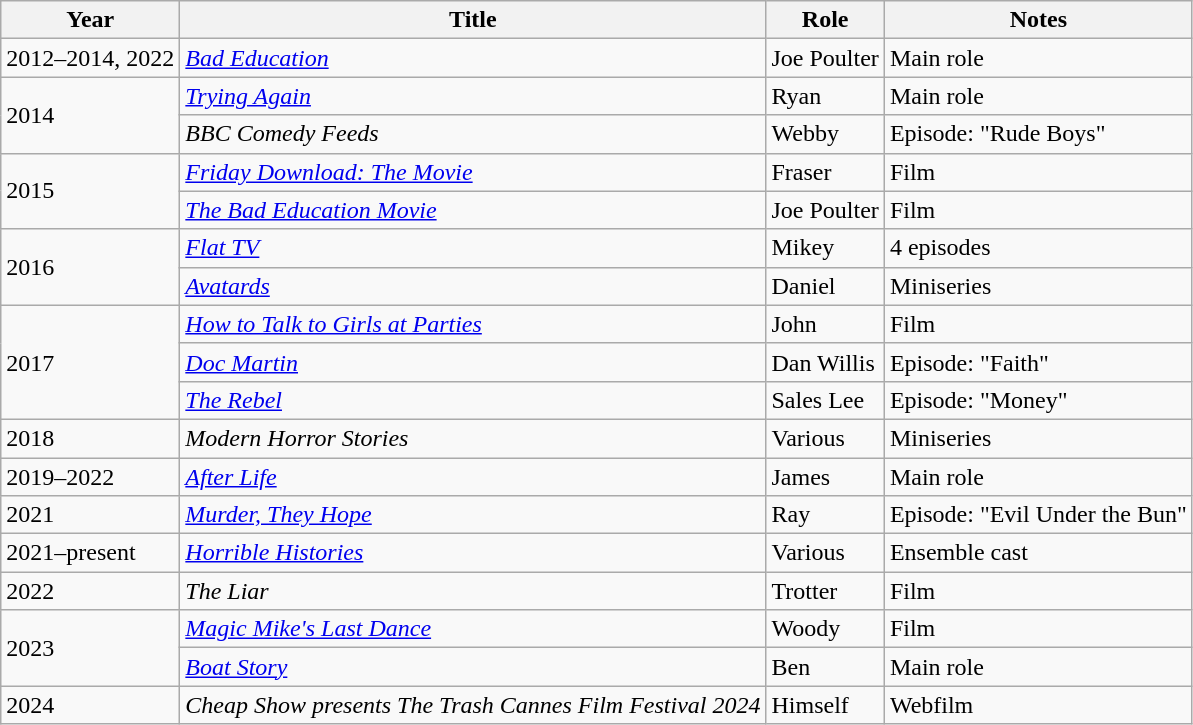<table class="wikitable">
<tr>
<th>Year</th>
<th>Title</th>
<th>Role</th>
<th>Notes</th>
</tr>
<tr>
<td>2012–2014, 2022</td>
<td><em><a href='#'>Bad Education</a></em></td>
<td>Joe Poulter</td>
<td>Main role</td>
</tr>
<tr>
<td rowspan=2>2014</td>
<td><em><a href='#'>Trying Again</a></em></td>
<td>Ryan</td>
<td>Main role</td>
</tr>
<tr>
<td><em>BBC Comedy Feeds</em></td>
<td>Webby</td>
<td>Episode: "Rude Boys"</td>
</tr>
<tr>
<td rowspan=2>2015</td>
<td><em><a href='#'>Friday Download: The Movie</a></em></td>
<td>Fraser</td>
<td>Film</td>
</tr>
<tr>
<td><em><a href='#'>The Bad Education Movie</a></em></td>
<td>Joe Poulter</td>
<td>Film</td>
</tr>
<tr>
<td rowspan=2>2016</td>
<td><em><a href='#'>Flat TV</a></em></td>
<td>Mikey</td>
<td>4 episodes</td>
</tr>
<tr>
<td><em><a href='#'>Avatards</a></em></td>
<td>Daniel</td>
<td>Miniseries</td>
</tr>
<tr>
<td rowspan=3>2017</td>
<td><em><a href='#'>How to Talk to Girls at Parties</a></em></td>
<td>John</td>
<td>Film</td>
</tr>
<tr>
<td><em><a href='#'>Doc Martin</a></em></td>
<td>Dan Willis</td>
<td>Episode: "Faith"</td>
</tr>
<tr>
<td><em><a href='#'>The Rebel</a></em></td>
<td>Sales Lee</td>
<td>Episode: "Money"</td>
</tr>
<tr>
<td>2018</td>
<td><em>Modern Horror Stories</em></td>
<td>Various</td>
<td>Miniseries</td>
</tr>
<tr>
<td>2019–2022</td>
<td><em><a href='#'>After Life</a></em></td>
<td>James</td>
<td>Main role</td>
</tr>
<tr>
<td>2021</td>
<td><em><a href='#'>Murder, They Hope</a></em></td>
<td>Ray</td>
<td>Episode: "Evil Under the Bun"</td>
</tr>
<tr>
<td>2021–present</td>
<td><em><a href='#'>Horrible Histories</a></em></td>
<td>Various</td>
<td>Ensemble cast</td>
</tr>
<tr>
<td>2022</td>
<td><em>The Liar</em></td>
<td>Trotter</td>
<td>Film</td>
</tr>
<tr>
<td rowspan=2>2023</td>
<td><em><a href='#'>Magic Mike's Last Dance</a></em></td>
<td>Woody</td>
<td>Film</td>
</tr>
<tr>
<td><em><a href='#'>Boat Story</a></em></td>
<td>Ben</td>
<td>Main role</td>
</tr>
<tr>
<td>2024</td>
<td><em>Cheap Show presents The Trash Cannes Film Festival 2024</em></td>
<td>Himself</td>
<td>Webfilm</td>
</tr>
</table>
